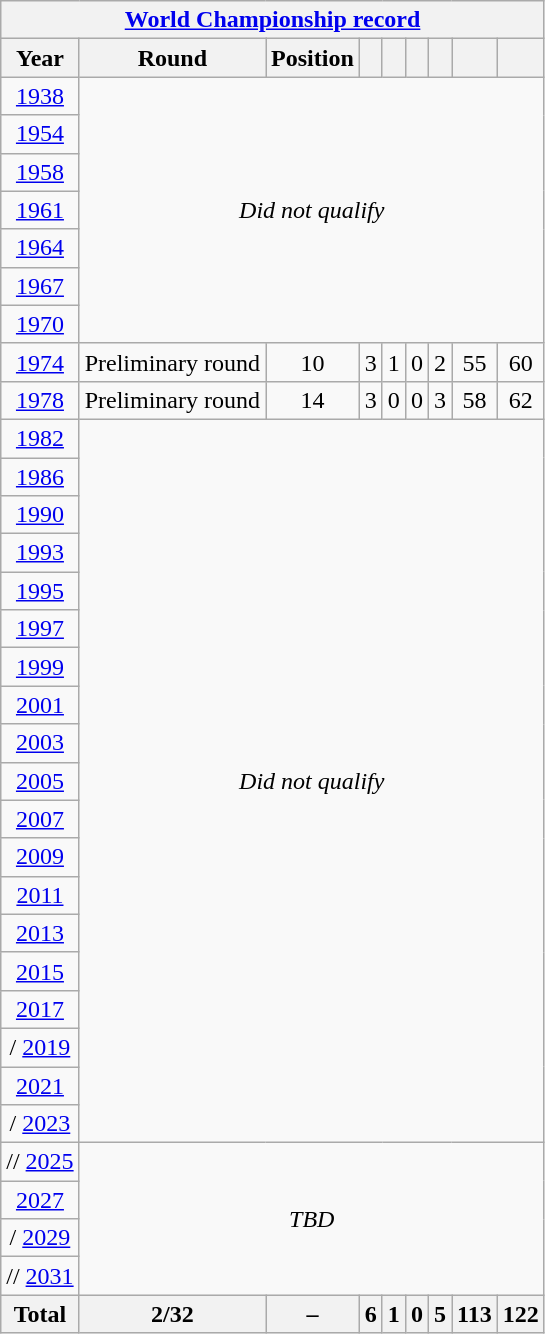<table class="wikitable" style="text-align: center;">
<tr>
<th colspan=9><a href='#'>World Championship record</a></th>
</tr>
<tr>
<th>Year</th>
<th>Round</th>
<th>Position</th>
<th></th>
<th></th>
<th></th>
<th></th>
<th></th>
<th></th>
</tr>
<tr>
<td> <a href='#'>1938</a></td>
<td colspan="8" rowspan="7"><em>Did not qualify</em></td>
</tr>
<tr>
<td> <a href='#'>1954</a></td>
</tr>
<tr>
<td> <a href='#'>1958</a></td>
</tr>
<tr>
<td> <a href='#'>1961</a></td>
</tr>
<tr>
<td> <a href='#'>1964</a></td>
</tr>
<tr>
<td> <a href='#'>1967</a></td>
</tr>
<tr>
<td> <a href='#'>1970</a></td>
</tr>
<tr>
<td> <a href='#'>1974</a></td>
<td>Preliminary round</td>
<td>10</td>
<td>3</td>
<td>1</td>
<td>0</td>
<td>2</td>
<td>55</td>
<td>60</td>
</tr>
<tr>
<td> <a href='#'>1978</a></td>
<td>Preliminary round</td>
<td>14</td>
<td>3</td>
<td>0</td>
<td>0</td>
<td>3</td>
<td>58</td>
<td>62</td>
</tr>
<tr>
<td> <a href='#'>1982</a></td>
<td colspan="8" rowspan="19"><em>Did not qualify</em></td>
</tr>
<tr>
<td> <a href='#'>1986</a></td>
</tr>
<tr>
<td> <a href='#'>1990</a></td>
</tr>
<tr>
<td> <a href='#'>1993</a></td>
</tr>
<tr>
<td> <a href='#'>1995</a></td>
</tr>
<tr>
<td> <a href='#'>1997</a></td>
</tr>
<tr>
<td> <a href='#'>1999</a></td>
</tr>
<tr>
<td> <a href='#'>2001</a></td>
</tr>
<tr>
<td> <a href='#'>2003</a></td>
</tr>
<tr>
<td> <a href='#'>2005</a></td>
</tr>
<tr>
<td> <a href='#'>2007</a></td>
</tr>
<tr>
<td> <a href='#'>2009</a></td>
</tr>
<tr>
<td> <a href='#'>2011</a></td>
</tr>
<tr>
<td> <a href='#'>2013</a></td>
</tr>
<tr>
<td> <a href='#'>2015</a></td>
</tr>
<tr>
<td> <a href='#'>2017</a></td>
</tr>
<tr>
<td>/ <a href='#'>2019</a></td>
</tr>
<tr>
<td> <a href='#'>2021</a></td>
</tr>
<tr>
<td>/ <a href='#'>2023</a></td>
</tr>
<tr>
<td>// <a href='#'>2025</a></td>
<td colspan=9 rowspan=4><em>TBD</em></td>
</tr>
<tr>
<td> <a href='#'>2027</a></td>
</tr>
<tr>
<td>/ <a href='#'>2029</a></td>
</tr>
<tr>
<td>// <a href='#'>2031</a></td>
</tr>
<tr>
<th>Total</th>
<th>2/32</th>
<th>–</th>
<th>6</th>
<th>1</th>
<th>0</th>
<th>5</th>
<th>113</th>
<th>122</th>
</tr>
</table>
